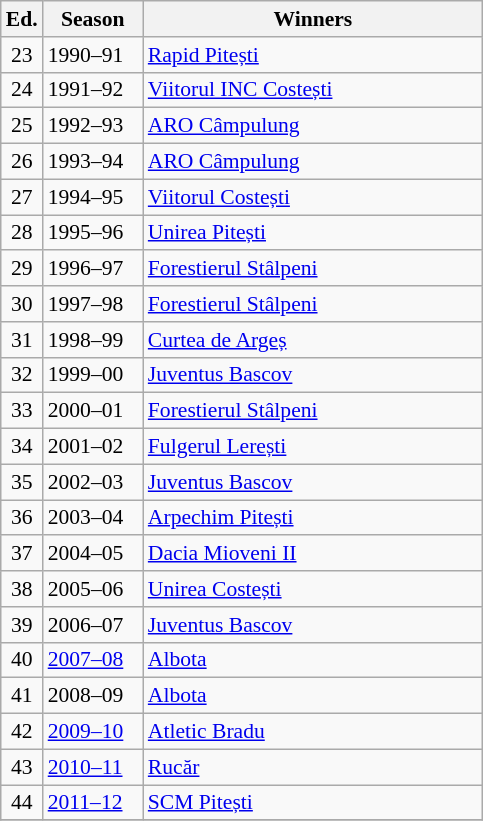<table class="wikitable" style="font-size:90%">
<tr>
<th><abbr>Ed.</abbr></th>
<th width="60">Season</th>
<th width="220">Winners</th>
</tr>
<tr>
<td align=center>23</td>
<td>1990–91</td>
<td><a href='#'>Rapid Pitești</a></td>
</tr>
<tr>
<td align=center>24</td>
<td>1991–92</td>
<td><a href='#'>Viitorul INC Costești</a></td>
</tr>
<tr>
<td align=center>25</td>
<td>1992–93</td>
<td><a href='#'>ARO Câmpulung</a></td>
</tr>
<tr>
<td align=center>26</td>
<td>1993–94</td>
<td><a href='#'>ARO Câmpulung</a></td>
</tr>
<tr>
<td align=center>27</td>
<td>1994–95</td>
<td><a href='#'>Viitorul Costești</a></td>
</tr>
<tr>
<td align=center>28</td>
<td>1995–96</td>
<td><a href='#'>Unirea Pitești</a></td>
</tr>
<tr>
<td align=center>29</td>
<td>1996–97</td>
<td><a href='#'>Forestierul Stâlpeni</a></td>
</tr>
<tr>
<td align=center>30</td>
<td>1997–98</td>
<td><a href='#'>Forestierul Stâlpeni</a></td>
</tr>
<tr>
<td align=center>31</td>
<td>1998–99</td>
<td><a href='#'>Curtea de Argeș</a></td>
</tr>
<tr>
<td align=center>32</td>
<td>1999–00</td>
<td><a href='#'>Juventus Bascov</a></td>
</tr>
<tr>
<td align=center>33</td>
<td>2000–01</td>
<td><a href='#'>Forestierul Stâlpeni</a></td>
</tr>
<tr>
<td align=center>34</td>
<td>2001–02</td>
<td><a href='#'>Fulgerul Lerești</a></td>
</tr>
<tr>
<td align=center>35</td>
<td>2002–03</td>
<td><a href='#'>Juventus Bascov</a></td>
</tr>
<tr>
<td align=center>36</td>
<td>2003–04</td>
<td><a href='#'>Arpechim Pitești</a></td>
</tr>
<tr>
<td align=center>37</td>
<td>2004–05</td>
<td><a href='#'>Dacia Mioveni II</a></td>
</tr>
<tr>
<td align=center>38</td>
<td>2005–06</td>
<td><a href='#'>Unirea Costești</a></td>
</tr>
<tr>
<td align=center>39</td>
<td>2006–07</td>
<td><a href='#'>Juventus Bascov</a></td>
</tr>
<tr>
<td align=center>40</td>
<td><a href='#'>2007–08</a></td>
<td><a href='#'>Albota</a></td>
</tr>
<tr>
<td align=center>41</td>
<td>2008–09</td>
<td><a href='#'>Albota</a></td>
</tr>
<tr>
<td align=center>42</td>
<td><a href='#'>2009–10</a></td>
<td><a href='#'>Atletic Bradu</a></td>
</tr>
<tr>
<td align=center>43</td>
<td><a href='#'>2010–11</a></td>
<td><a href='#'>Rucăr</a></td>
</tr>
<tr>
<td align=center>44</td>
<td><a href='#'>2011–12</a></td>
<td><a href='#'>SCM Pitești</a></td>
</tr>
<tr>
</tr>
</table>
